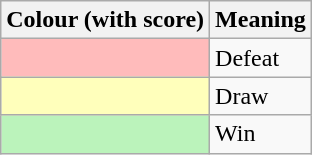<table Class="wikitable">
<tr>
<th scope=col>Colour (with score)</th>
<th scope=col>Meaning</th>
</tr>
<tr>
<td bgcolor=#FFBBBB></td>
<td>Defeat</td>
</tr>
<tr>
<td bgcolor=#FFFFBB></td>
<td>Draw</td>
</tr>
<tr>
<td bgcolor=#BBF3BB></td>
<td>Win</td>
</tr>
</table>
